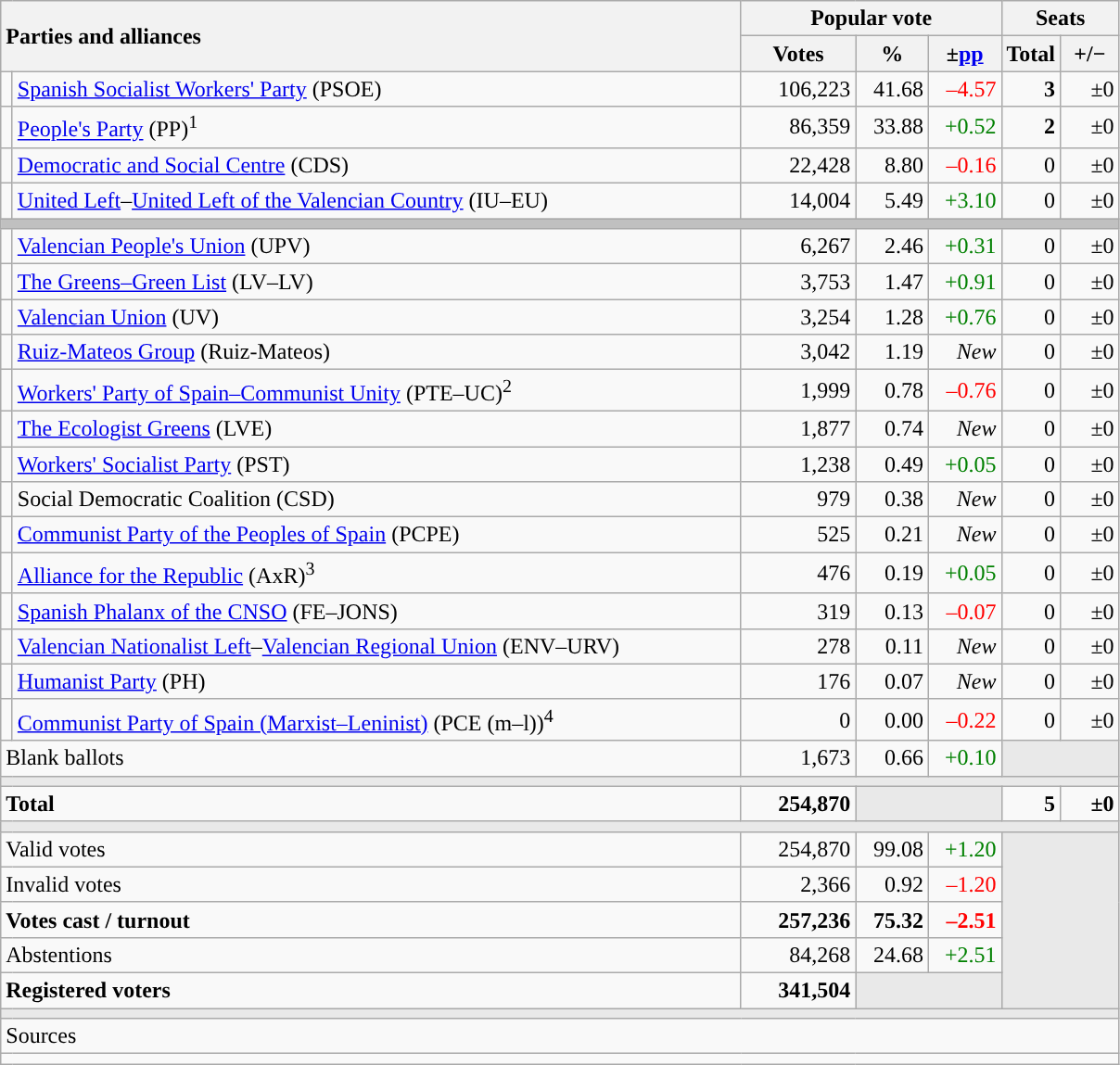<table class="wikitable" style="text-align:right;">
<tr>
<th style="text-align:left;" rowspan="2" colspan="2" width="525">Parties and alliances</th>
<th colspan="3">Popular vote</th>
<th colspan="2">Seats</th>
</tr>
<tr>
<th width="75">Votes</th>
<th width="45">%</th>
<th width="45">±<a href='#'>pp</a></th>
<th width="35">Total</th>
<th width="35">+/−</th>
</tr>
<tr>
<td width="1" style="color:inherit;background:"></td>
<td align="left"><a href='#'>Spanish Socialist Workers' Party</a> (PSOE)</td>
<td>106,223</td>
<td>41.68</td>
<td style="color:red;">–4.57</td>
<td><strong>3</strong></td>
<td>±0</td>
</tr>
<tr>
<td style="color:inherit;background:"></td>
<td align="left"><a href='#'>People's Party</a> (PP)<sup>1</sup></td>
<td>86,359</td>
<td>33.88</td>
<td style="color:green;">+0.52</td>
<td><strong>2</strong></td>
<td>±0</td>
</tr>
<tr>
<td style="color:inherit;background:"></td>
<td align="left"><a href='#'>Democratic and Social Centre</a> (CDS)</td>
<td>22,428</td>
<td>8.80</td>
<td style="color:red;">–0.16</td>
<td>0</td>
<td>±0</td>
</tr>
<tr>
<td style="color:inherit;background:"></td>
<td align="left"><a href='#'>United Left</a>–<a href='#'>United Left of the Valencian Country</a> (IU–EU)</td>
<td>14,004</td>
<td>5.49</td>
<td style="color:green;">+3.10</td>
<td>0</td>
<td>±0</td>
</tr>
<tr>
<td colspan="7" bgcolor="#C0C0C0"></td>
</tr>
<tr>
<td style="color:inherit;background:"></td>
<td align="left"><a href='#'>Valencian People's Union</a> (UPV)</td>
<td>6,267</td>
<td>2.46</td>
<td style="color:green;">+0.31</td>
<td>0</td>
<td>±0</td>
</tr>
<tr>
<td style="color:inherit;background:"></td>
<td align="left"><a href='#'>The Greens–Green List</a> (LV–LV)</td>
<td>3,753</td>
<td>1.47</td>
<td style="color:green;">+0.91</td>
<td>0</td>
<td>±0</td>
</tr>
<tr>
<td style="color:inherit;background:"></td>
<td align="left"><a href='#'>Valencian Union</a> (UV)</td>
<td>3,254</td>
<td>1.28</td>
<td style="color:green;">+0.76</td>
<td>0</td>
<td>±0</td>
</tr>
<tr>
<td style="color:inherit;background:"></td>
<td align="left"><a href='#'>Ruiz-Mateos Group</a> (Ruiz-Mateos)</td>
<td>3,042</td>
<td>1.19</td>
<td><em>New</em></td>
<td>0</td>
<td>±0</td>
</tr>
<tr>
<td style="color:inherit;background:"></td>
<td align="left"><a href='#'>Workers' Party of Spain–Communist Unity</a> (PTE–UC)<sup>2</sup></td>
<td>1,999</td>
<td>0.78</td>
<td style="color:red;">–0.76</td>
<td>0</td>
<td>±0</td>
</tr>
<tr>
<td style="color:inherit;background:"></td>
<td align="left"><a href='#'>The Ecologist Greens</a> (LVE)</td>
<td>1,877</td>
<td>0.74</td>
<td><em>New</em></td>
<td>0</td>
<td>±0</td>
</tr>
<tr>
<td style="color:inherit;background:"></td>
<td align="left"><a href='#'>Workers' Socialist Party</a> (PST)</td>
<td>1,238</td>
<td>0.49</td>
<td style="color:green;">+0.05</td>
<td>0</td>
<td>±0</td>
</tr>
<tr>
<td style="color:inherit;background:"></td>
<td align="left">Social Democratic Coalition (CSD)</td>
<td>979</td>
<td>0.38</td>
<td><em>New</em></td>
<td>0</td>
<td>±0</td>
</tr>
<tr>
<td style="color:inherit;background:"></td>
<td align="left"><a href='#'>Communist Party of the Peoples of Spain</a> (PCPE)</td>
<td>525</td>
<td>0.21</td>
<td><em>New</em></td>
<td>0</td>
<td>±0</td>
</tr>
<tr>
<td style="color:inherit;background:"></td>
<td align="left"><a href='#'>Alliance for the Republic</a> (AxR)<sup>3</sup></td>
<td>476</td>
<td>0.19</td>
<td style="color:green;">+0.05</td>
<td>0</td>
<td>±0</td>
</tr>
<tr>
<td style="color:inherit;background:"></td>
<td align="left"><a href='#'>Spanish Phalanx of the CNSO</a> (FE–JONS)</td>
<td>319</td>
<td>0.13</td>
<td style="color:red;">–0.07</td>
<td>0</td>
<td>±0</td>
</tr>
<tr>
<td style="color:inherit;background:"></td>
<td align="left"><a href='#'>Valencian Nationalist Left</a>–<a href='#'>Valencian Regional Union</a> (ENV–URV)</td>
<td>278</td>
<td>0.11</td>
<td><em>New</em></td>
<td>0</td>
<td>±0</td>
</tr>
<tr>
<td style="color:inherit;background:"></td>
<td align="left"><a href='#'>Humanist Party</a> (PH)</td>
<td>176</td>
<td>0.07</td>
<td><em>New</em></td>
<td>0</td>
<td>±0</td>
</tr>
<tr>
<td style="color:inherit;background:"></td>
<td align="left"><a href='#'>Communist Party of Spain (Marxist–Leninist)</a> (PCE (m–l))<sup>4</sup></td>
<td>0</td>
<td>0.00</td>
<td style="color:red;">–0.22</td>
<td>0</td>
<td>±0</td>
</tr>
<tr>
<td align="left" colspan="2">Blank ballots</td>
<td>1,673</td>
<td>0.66</td>
<td style="color:green;">+0.10</td>
<td bgcolor="#E9E9E9" colspan="2"></td>
</tr>
<tr>
<td colspan="7" bgcolor="#E9E9E9"></td>
</tr>
<tr style="font-weight:bold;">
<td align="left" colspan="2">Total</td>
<td>254,870</td>
<td bgcolor="#E9E9E9" colspan="2"></td>
<td>5</td>
<td>±0</td>
</tr>
<tr>
<td colspan="7" bgcolor="#E9E9E9"></td>
</tr>
<tr>
<td align="left" colspan="2">Valid votes</td>
<td>254,870</td>
<td>99.08</td>
<td style="color:green;">+1.20</td>
<td bgcolor="#E9E9E9" colspan="2" rowspan="5"></td>
</tr>
<tr>
<td align="left" colspan="2">Invalid votes</td>
<td>2,366</td>
<td>0.92</td>
<td style="color:red;">–1.20</td>
</tr>
<tr style="font-weight:bold;">
<td align="left" colspan="2">Votes cast / turnout</td>
<td>257,236</td>
<td>75.32</td>
<td style="color:red;">–2.51</td>
</tr>
<tr>
<td align="left" colspan="2">Abstentions</td>
<td>84,268</td>
<td>24.68</td>
<td style="color:green;">+2.51</td>
</tr>
<tr style="font-weight:bold;">
<td align="left" colspan="2">Registered voters</td>
<td>341,504</td>
<td bgcolor="#E9E9E9" colspan="2"></td>
</tr>
<tr>
<td colspan="7" bgcolor="#E9E9E9"></td>
</tr>
<tr>
<td align="left" colspan="7">Sources</td>
</tr>
<tr>
<td colspan="7" style="text-align:left; max-width:790px;"></td>
</tr>
</table>
